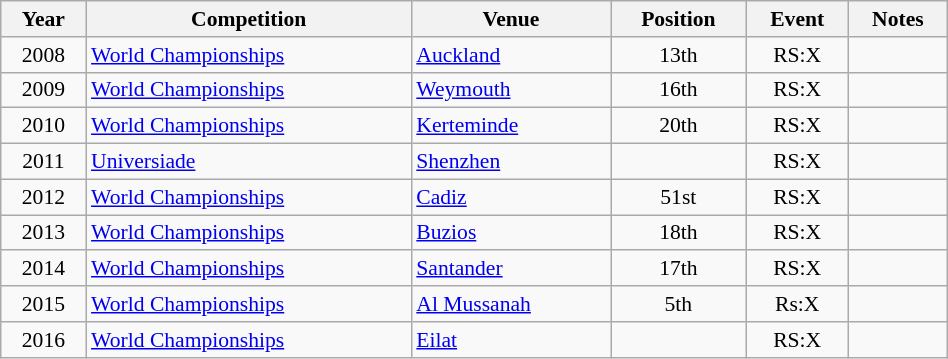<table class="wikitable" width=50% style="font-size:90%; text-align:center;">
<tr>
<th>Year</th>
<th>Competition</th>
<th>Venue</th>
<th>Position</th>
<th>Event</th>
<th>Notes</th>
</tr>
<tr>
<td rowspan=1>2008</td>
<td rowspan=1 align=left><a href='#'>World Championships</a></td>
<td rowspan=1 align=left> <a href='#'>Auckland</a></td>
<td>13th</td>
<td>RS:X</td>
<td></td>
</tr>
<tr>
<td rowspan=1>2009</td>
<td rowspan=1 align=left><a href='#'>World Championships</a></td>
<td rowspan=1 align=left> <a href='#'>Weymouth</a></td>
<td>16th</td>
<td>RS:X</td>
<td></td>
</tr>
<tr>
<td rowspan=1>2010</td>
<td rowspan=1 align=left><a href='#'>World Championships</a></td>
<td rowspan=1 align=left> <a href='#'>Kerteminde</a></td>
<td>20th</td>
<td>RS:X</td>
<td></td>
</tr>
<tr>
<td rowspan=1>2011</td>
<td rowspan=1 align=left><a href='#'>Universiade</a></td>
<td rowspan=1 align=left> <a href='#'>Shenzhen</a></td>
<td></td>
<td>RS:X</td>
<td></td>
</tr>
<tr>
<td rowspan=1>2012</td>
<td rowspan=1 align=left><a href='#'>World Championships</a></td>
<td rowspan=1 align=left> <a href='#'>Cadiz</a></td>
<td>51st</td>
<td>RS:X</td>
<td></td>
</tr>
<tr>
<td rowspan=1>2013</td>
<td rowspan=1 align=left><a href='#'>World Championships</a></td>
<td rowspan=1 align=left> <a href='#'>Buzios</a></td>
<td>18th</td>
<td>RS:X</td>
<td></td>
</tr>
<tr>
<td rowspan=1>2014</td>
<td rowspan=1 align=left><a href='#'>World Championships</a></td>
<td rowspan=1 align=left> <a href='#'>Santander</a></td>
<td>17th</td>
<td>RS:X</td>
<td></td>
</tr>
<tr>
<td rowspan=1>2015</td>
<td rowspan=1 align=left><a href='#'>World Championships</a></td>
<td rowspan=1 align=left> <a href='#'>Al Mussanah</a></td>
<td>5th</td>
<td>Rs:X</td>
<td></td>
</tr>
<tr>
<td rowspan=1>2016</td>
<td rowspan=1 align=left><a href='#'>World Championships</a></td>
<td rowspan=1 align=left> <a href='#'>Eilat</a></td>
<td></td>
<td>RS:X</td>
<td></td>
</tr>
</table>
